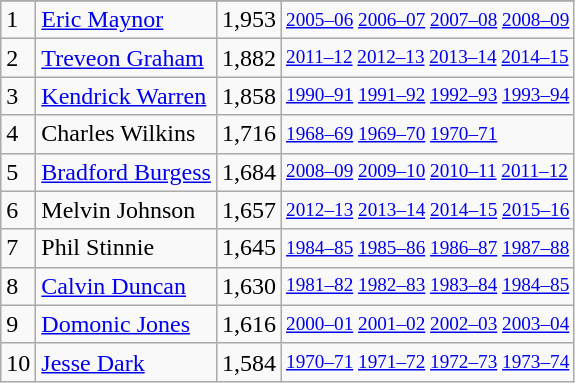<table class="wikitable">
<tr>
</tr>
<tr>
<td>1</td>
<td><a href='#'>Eric Maynor</a></td>
<td>1,953</td>
<td style="font-size:80%;"><a href='#'>2005–06</a> <a href='#'>2006–07</a> <a href='#'>2007–08</a> <a href='#'>2008–09</a></td>
</tr>
<tr>
<td>2</td>
<td><a href='#'>Treveon Graham</a></td>
<td>1,882</td>
<td style="font-size:80%;"><a href='#'>2011–12</a> <a href='#'>2012–13</a> <a href='#'>2013–14</a> <a href='#'>2014–15</a></td>
</tr>
<tr>
<td>3</td>
<td><a href='#'>Kendrick Warren</a></td>
<td>1,858</td>
<td style="font-size:80%;"><a href='#'>1990–91</a> <a href='#'>1991–92</a> <a href='#'>1992–93</a> <a href='#'>1993–94</a></td>
</tr>
<tr>
<td>4</td>
<td>Charles Wilkins</td>
<td>1,716</td>
<td style="font-size:80%;"><a href='#'>1968–69</a> <a href='#'>1969–70</a> <a href='#'>1970–71</a></td>
</tr>
<tr>
<td>5</td>
<td><a href='#'>Bradford Burgess</a></td>
<td>1,684</td>
<td style="font-size:80%;"><a href='#'>2008–09</a> <a href='#'>2009–10</a> <a href='#'>2010–11</a> <a href='#'>2011–12</a></td>
</tr>
<tr>
<td>6</td>
<td>Melvin Johnson</td>
<td>1,657</td>
<td style="font-size:80%;"><a href='#'>2012–13</a> <a href='#'>2013–14</a> <a href='#'>2014–15</a> <a href='#'>2015–16</a></td>
</tr>
<tr>
<td>7</td>
<td>Phil Stinnie</td>
<td>1,645</td>
<td style="font-size:80%;"><a href='#'>1984–85</a> <a href='#'>1985–86</a> <a href='#'>1986–87</a> <a href='#'>1987–88</a></td>
</tr>
<tr>
<td>8</td>
<td><a href='#'>Calvin Duncan</a></td>
<td>1,630</td>
<td style="font-size:80%;"><a href='#'>1981–82</a> <a href='#'>1982–83</a> <a href='#'>1983–84</a> <a href='#'>1984–85</a></td>
</tr>
<tr>
<td>9</td>
<td><a href='#'>Domonic Jones</a></td>
<td>1,616</td>
<td style="font-size:80%;"><a href='#'>2000–01</a> <a href='#'>2001–02</a> <a href='#'>2002–03</a> <a href='#'>2003–04</a></td>
</tr>
<tr>
<td>10</td>
<td><a href='#'>Jesse Dark</a></td>
<td>1,584</td>
<td style="font-size:80%;"><a href='#'>1970–71</a> <a href='#'>1971–72</a> <a href='#'>1972–73</a> <a href='#'>1973–74</a></td>
</tr>
</table>
